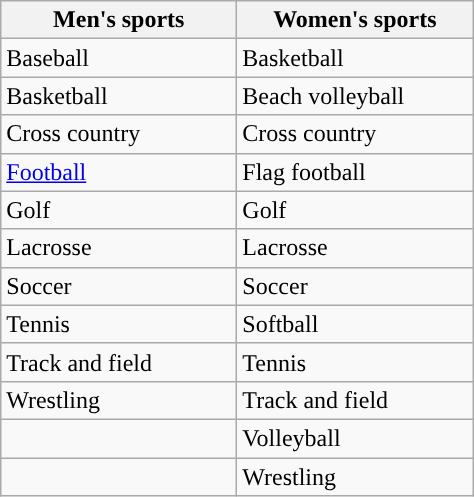<table class="wikitable"; style= "text-align: ">
<tr>
<th width=150px>Men's sports</th>
<th width=150px>Women's sports</th>
</tr>
<tr>
<td>Baseball</td>
<td>Basketball</td>
</tr>
<tr>
<td>Basketball</td>
<td>Beach volleyball</td>
</tr>
<tr>
<td>Cross country</td>
<td>Cross country</td>
</tr>
<tr>
<td><a href='#'>Football</a></td>
<td>Flag football</td>
</tr>
<tr>
<td>Golf</td>
<td>Golf</td>
</tr>
<tr>
<td>Lacrosse</td>
<td>Lacrosse</td>
</tr>
<tr>
<td>Soccer</td>
<td>Soccer</td>
</tr>
<tr>
<td>Tennis</td>
<td>Softball</td>
</tr>
<tr>
<td>Track and field</td>
<td>Tennis</td>
</tr>
<tr>
<td>Wrestling</td>
<td>Track and field</td>
</tr>
<tr>
<td></td>
<td>Volleyball</td>
</tr>
<tr>
<td></td>
<td>Wrestling</td>
</tr>
</table>
